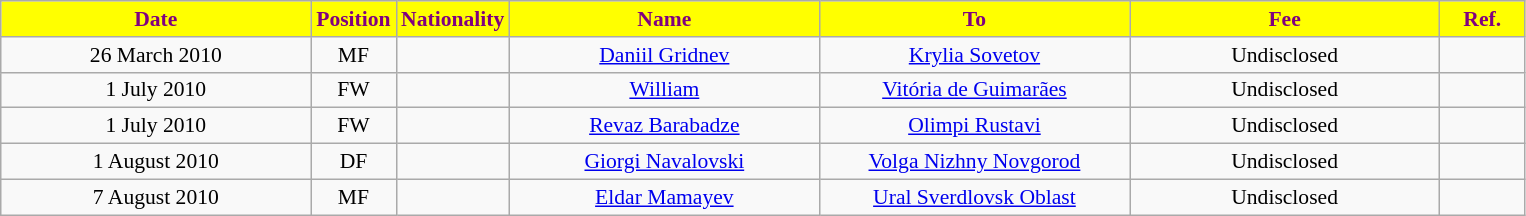<table class="wikitable"  style="text-align:center; font-size:90%; ">
<tr>
<th style="background:#ffff00; color:purple; width:200px;">Date</th>
<th style="background:#ffff00; color:purple; width:50px;">Position</th>
<th style="background:#ffff00; color:purple; width:50px;">Nationality</th>
<th style="background:#ffff00; color:purple; width:200px;">Name</th>
<th style="background:#ffff00; color:purple; width:200px;">To</th>
<th style="background:#ffff00; color:purple; width:200px;">Fee</th>
<th style="background:#ffff00; color:purple; width:50px;">Ref.</th>
</tr>
<tr>
<td>26 March 2010</td>
<td>MF</td>
<td></td>
<td><a href='#'>Daniil Gridnev</a></td>
<td><a href='#'>Krylia Sovetov</a></td>
<td>Undisclosed</td>
<td></td>
</tr>
<tr>
<td>1 July 2010</td>
<td>FW</td>
<td></td>
<td><a href='#'>William</a></td>
<td><a href='#'>Vitória de Guimarães</a></td>
<td>Undisclosed</td>
<td></td>
</tr>
<tr>
<td>1 July 2010</td>
<td>FW</td>
<td></td>
<td><a href='#'>Revaz Barabadze</a></td>
<td><a href='#'>Olimpi Rustavi</a></td>
<td>Undisclosed</td>
<td></td>
</tr>
<tr>
<td>1 August 2010</td>
<td>DF</td>
<td></td>
<td><a href='#'>Giorgi Navalovski</a></td>
<td><a href='#'>Volga Nizhny Novgorod</a></td>
<td>Undisclosed</td>
<td></td>
</tr>
<tr>
<td>7 August 2010</td>
<td>MF</td>
<td></td>
<td><a href='#'>Eldar Mamayev</a></td>
<td><a href='#'>Ural Sverdlovsk Oblast</a></td>
<td>Undisclosed</td>
<td></td>
</tr>
</table>
